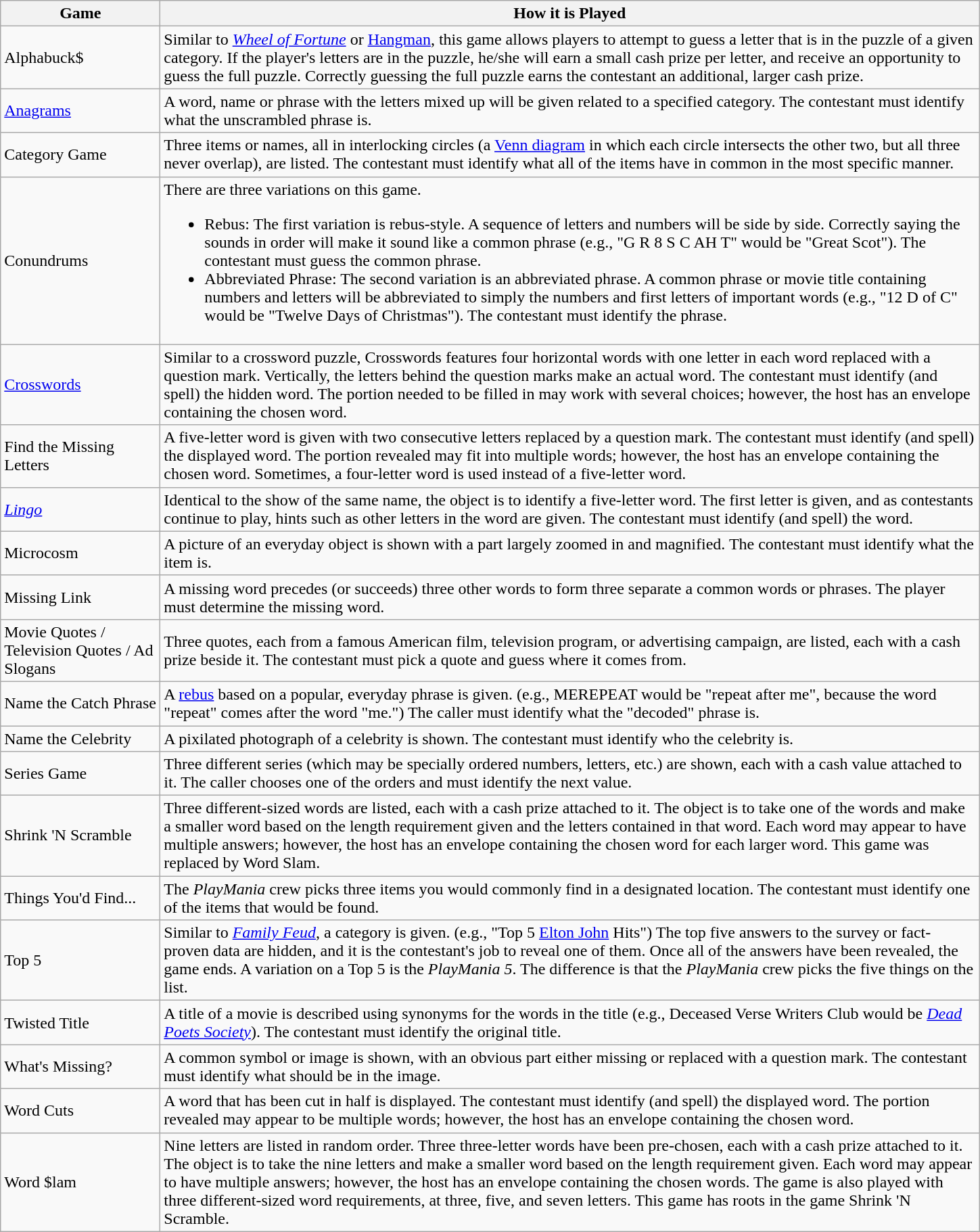<table class="wikitable">
<tr>
<th width="150px">Game</th>
<th width="800px">How it is Played</th>
</tr>
<tr>
<td>Alphabuck$</td>
<td>Similar to <em><a href='#'>Wheel of Fortune</a></em> or <a href='#'>Hangman</a>, this game allows players to attempt to guess a letter that is in the puzzle of a given category. If the player's letters are in the puzzle, he/she will earn a small cash prize per letter, and receive an opportunity to guess the full puzzle. Correctly guessing the full puzzle earns the contestant an additional, larger cash prize.</td>
</tr>
<tr>
<td><a href='#'>Anagrams</a></td>
<td>A word, name or phrase with the letters mixed up will be given related to a specified category. The contestant must identify what the unscrambled phrase is.</td>
</tr>
<tr>
<td>Category Game</td>
<td>Three items or names, all in interlocking circles (a <a href='#'>Venn diagram</a> in which each circle intersects the other two, but all three never overlap), are listed. The contestant must identify what all of the items have in common in the most specific manner.</td>
</tr>
<tr>
<td>Conundrums</td>
<td>There are three variations on this game.<br><ul><li>Rebus: The first variation is rebus-style. A sequence of letters and numbers will be side by side. Correctly saying the sounds in order will make it sound like a common phrase (e.g., "G R 8 S C AH T" would be "Great Scot"). The contestant must guess the common phrase.</li><li>Abbreviated Phrase: The second variation is an abbreviated phrase. A common phrase or movie title containing numbers and letters will be abbreviated to simply the numbers and first letters of important words (e.g., "12 D of C" would be "Twelve Days of Christmas"). The contestant must identify the phrase.</li></ul></td>
</tr>
<tr>
<td><a href='#'>Crosswords</a></td>
<td>Similar to a crossword puzzle, Crosswords features four horizontal words with one letter in each word replaced with a question mark. Vertically, the letters behind the question marks make an actual word. The contestant must identify (and spell) the hidden word. The portion needed to be filled in may work with several choices; however, the host has an envelope containing the chosen word.</td>
</tr>
<tr>
<td>Find the Missing Letters</td>
<td>A five-letter word is given with two consecutive letters replaced by a question mark. The contestant must identify (and spell) the displayed word. The portion revealed may fit into multiple words; however, the host has an envelope containing the chosen word. Sometimes, a four-letter word is used instead of a five-letter word.</td>
</tr>
<tr>
<td><em><a href='#'>Lingo</a></em></td>
<td>Identical to the show of the same name, the object is to identify a five-letter word. The first letter is given, and as contestants continue to play, hints such as other letters in the word are given. The contestant must identify (and spell) the word.</td>
</tr>
<tr>
<td>Microcosm</td>
<td>A picture of an everyday object is shown with a part largely zoomed in and magnified. The contestant must identify what the item is.</td>
</tr>
<tr>
<td>Missing Link</td>
<td>A missing word precedes (or succeeds) three other words to form three separate a common words or phrases. The player must determine the missing word.</td>
</tr>
<tr>
<td>Movie Quotes / Television Quotes / Ad Slogans</td>
<td>Three quotes, each from a famous American film, television program, or advertising campaign, are listed, each with a cash prize beside it. The contestant must pick a quote and guess where it comes from.</td>
</tr>
<tr>
<td>Name the Catch Phrase</td>
<td>A <a href='#'>rebus</a> based on a popular, everyday phrase is given. (e.g., MEREPEAT would be "repeat after me", because the word "repeat" comes after the word "me.") The caller must identify what the "decoded" phrase is.</td>
</tr>
<tr>
<td>Name the Celebrity</td>
<td>A pixilated photograph of a celebrity is shown. The contestant must identify who the celebrity is.</td>
</tr>
<tr>
<td>Series Game</td>
<td>Three different series (which may be specially ordered numbers, letters, etc.) are shown, each with a cash value attached to it. The caller chooses one of the orders and must identify the next value.</td>
</tr>
<tr>
<td>Shrink 'N Scramble</td>
<td>Three different-sized words are listed, each with a cash prize attached to it. The object is to take one of the words and make a smaller word based on the length requirement given and the letters contained in that word. Each word may appear to have multiple answers; however, the host has an envelope containing the chosen word for each larger word. This game was replaced by Word Slam.</td>
</tr>
<tr>
<td>Things You'd Find...</td>
<td>The <em>PlayMania</em> crew picks three items you would commonly find in a designated location. The contestant must identify one of the items that would be found.</td>
</tr>
<tr>
<td>Top 5</td>
<td>Similar to <em><a href='#'>Family Feud</a></em>, a category is given. (e.g., "Top 5 <a href='#'>Elton John</a> Hits") The top five answers to the survey or fact-proven data are hidden, and it is the contestant's job to reveal one of them. Once all of the answers have been revealed, the game ends. A variation on a Top 5 is the  <em>PlayMania 5</em>. The difference is that the <em>PlayMania</em> crew picks the five things on the list.</td>
</tr>
<tr>
<td>Twisted Title</td>
<td>A title of a movie is described using synonyms for the words in the title (e.g., Deceased Verse Writers Club would be <em><a href='#'>Dead Poets Society</a></em>). The contestant must identify the original title.</td>
</tr>
<tr>
<td>What's Missing?</td>
<td>A common symbol or image is shown, with an obvious part either missing or replaced with a question mark. The contestant must identify what should be in the image.</td>
</tr>
<tr>
<td>Word Cuts</td>
<td>A word that has been cut in half is displayed. The contestant must identify (and spell) the displayed word. The portion revealed may appear to be multiple words; however, the host has an envelope containing the chosen word.</td>
</tr>
<tr>
<td>Word $lam</td>
<td>Nine letters are listed in random order. Three three-letter words have been pre-chosen, each with a cash prize attached to it. The object is to take the nine letters and make a smaller word based on the length requirement given. Each word may appear to have multiple answers; however, the host has an envelope containing the chosen words. The game is also played with three different-sized word requirements, at three, five, and seven letters. This game has roots in the game Shrink 'N Scramble.</td>
</tr>
</table>
